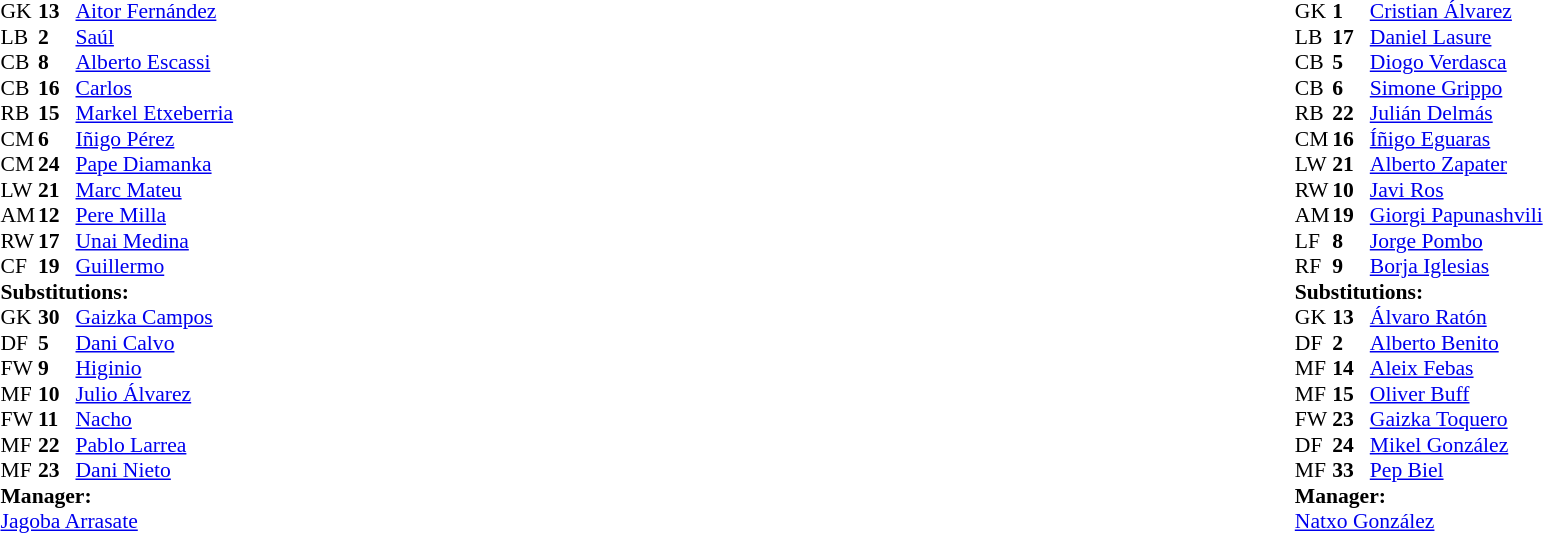<table width="100%">
<tr>
<td valign="top" width="50%"><br><table style="font-size: 90%" cellspacing="0" cellpadding="0">
<tr>
<th width="25"></th>
<th width="25"></th>
</tr>
<tr>
<td>GK</td>
<td><strong>13</strong></td>
<td> <a href='#'>Aitor Fernández</a></td>
</tr>
<tr>
<td>LB</td>
<td><strong>2</strong></td>
<td> <a href='#'>Saúl</a></td>
</tr>
<tr>
<td>CB</td>
<td><strong>8</strong></td>
<td> <a href='#'>Alberto Escassi</a></td>
</tr>
<tr>
<td>CB</td>
<td><strong>16</strong></td>
<td> <a href='#'>Carlos</a></td>
<td></td>
</tr>
<tr>
<td>RB</td>
<td><strong>15</strong></td>
<td> <a href='#'>Markel Etxeberria</a></td>
</tr>
<tr>
<td>CM</td>
<td><strong>6</strong></td>
<td> <a href='#'>Iñigo Pérez</a></td>
</tr>
<tr>
<td>CM</td>
<td><strong>24</strong></td>
<td> <a href='#'>Pape Diamanka</a></td>
</tr>
<tr>
<td>LW</td>
<td><strong>21</strong></td>
<td> <a href='#'>Marc Mateu</a></td>
</tr>
<tr>
<td>AM</td>
<td><strong>12</strong></td>
<td> <a href='#'>Pere Milla</a></td>
<td></td>
<td></td>
</tr>
<tr>
<td>RW</td>
<td><strong>17</strong></td>
<td> <a href='#'>Unai Medina</a></td>
<td></td>
<td></td>
</tr>
<tr>
<td>CF</td>
<td><strong>19</strong></td>
<td> <a href='#'>Guillermo</a></td>
<td></td>
<td></td>
</tr>
<tr>
<td colspan=3><strong>Substitutions:</strong></td>
</tr>
<tr>
<td>GK</td>
<td><strong>30</strong></td>
<td> <a href='#'>Gaizka Campos</a></td>
</tr>
<tr>
<td>DF</td>
<td><strong>5</strong></td>
<td> <a href='#'>Dani Calvo</a></td>
</tr>
<tr>
<td>FW</td>
<td><strong>9</strong></td>
<td> <a href='#'>Higinio</a></td>
<td></td>
<td></td>
</tr>
<tr>
<td>MF</td>
<td><strong>10</strong></td>
<td> <a href='#'>Julio Álvarez</a></td>
<td></td>
<td></td>
</tr>
<tr>
<td>FW</td>
<td><strong>11</strong></td>
<td> <a href='#'>Nacho</a></td>
</tr>
<tr>
<td>MF</td>
<td><strong>22</strong></td>
<td> <a href='#'>Pablo Larrea</a></td>
</tr>
<tr>
<td>MF</td>
<td><strong>23</strong></td>
<td> <a href='#'>Dani Nieto</a></td>
<td></td>
<td></td>
</tr>
<tr>
<td colspan=3><strong>Manager:</strong></td>
</tr>
<tr>
<td colspan=3> <a href='#'>Jagoba Arrasate</a></td>
</tr>
</table>
</td>
<td valign="top"></td>
<td valign="top" width="50%"><br><table style="font-size: 90%" cellspacing="0" cellpadding="0" align="center">
<tr>
<th width=25></th>
<th width=25></th>
</tr>
<tr>
<td>GK</td>
<td><strong>1</strong></td>
<td> <a href='#'>Cristian Álvarez</a></td>
</tr>
<tr>
<td>LB</td>
<td><strong>17</strong></td>
<td> <a href='#'>Daniel Lasure</a></td>
</tr>
<tr>
<td>CB</td>
<td><strong>5</strong></td>
<td> <a href='#'>Diogo Verdasca</a></td>
</tr>
<tr>
<td>CB</td>
<td><strong>6</strong></td>
<td> <a href='#'>Simone Grippo</a></td>
</tr>
<tr>
<td>RB</td>
<td><strong>22</strong></td>
<td> <a href='#'>Julián Delmás</a></td>
</tr>
<tr>
<td>CM</td>
<td><strong>16</strong></td>
<td> <a href='#'>Íñigo Eguaras</a></td>
</tr>
<tr>
<td>LW</td>
<td><strong>21</strong></td>
<td> <a href='#'>Alberto Zapater</a></td>
<td></td>
</tr>
<tr>
<td>RW</td>
<td><strong>10</strong></td>
<td> <a href='#'>Javi Ros</a></td>
<td></td>
<td></td>
</tr>
<tr>
<td>AM</td>
<td><strong>19</strong></td>
<td> <a href='#'>Giorgi Papunashvili</a></td>
<td></td>
<td></td>
</tr>
<tr>
<td>LF</td>
<td><strong>8</strong></td>
<td> <a href='#'>Jorge Pombo</a></td>
<td></td>
<td></td>
</tr>
<tr>
<td>RF</td>
<td><strong>9</strong></td>
<td> <a href='#'>Borja Iglesias</a></td>
</tr>
<tr>
<td colspan=3><strong>Substitutions:</strong></td>
</tr>
<tr>
<td>GK</td>
<td><strong>13</strong></td>
<td> <a href='#'>Álvaro Ratón</a></td>
</tr>
<tr>
<td>DF</td>
<td><strong>2</strong></td>
<td> <a href='#'>Alberto Benito</a></td>
</tr>
<tr>
<td>MF</td>
<td><strong>14</strong></td>
<td> <a href='#'>Aleix Febas</a></td>
<td></td>
<td></td>
</tr>
<tr>
<td>MF</td>
<td><strong>15</strong></td>
<td> <a href='#'>Oliver Buff</a></td>
<td></td>
<td></td>
</tr>
<tr>
<td>FW</td>
<td><strong>23</strong></td>
<td> <a href='#'>Gaizka Toquero</a></td>
<td></td>
<td></td>
</tr>
<tr>
<td>DF</td>
<td><strong>24</strong></td>
<td> <a href='#'>Mikel González</a></td>
</tr>
<tr>
<td>MF</td>
<td><strong>33</strong></td>
<td> <a href='#'>Pep Biel</a></td>
</tr>
<tr>
<td colspan=3><strong>Manager:</strong></td>
</tr>
<tr>
<td colspan=3> <a href='#'>Natxo González</a></td>
</tr>
</table>
</td>
</tr>
</table>
